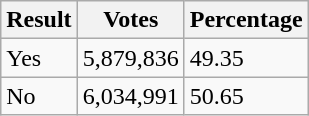<table class="wikitable">
<tr>
<th>Result</th>
<th>Votes</th>
<th>Percentage</th>
</tr>
<tr>
<td>Yes</td>
<td>5,879,836</td>
<td>49.35</td>
</tr>
<tr>
<td>No</td>
<td>6,034,991</td>
<td>50.65</td>
</tr>
</table>
